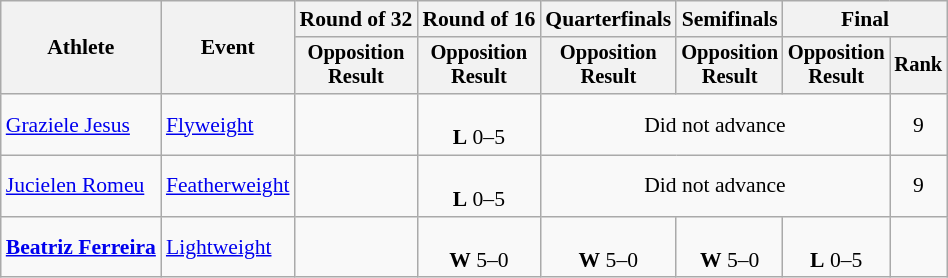<table class="wikitable" style="font-size:90%">
<tr>
<th rowspan="2">Athlete</th>
<th rowspan="2">Event</th>
<th>Round of 32</th>
<th>Round of 16</th>
<th>Quarterfinals</th>
<th>Semifinals</th>
<th colspan=2>Final</th>
</tr>
<tr style="font-size:95%">
<th>Opposition<br>Result</th>
<th>Opposition<br>Result</th>
<th>Opposition<br>Result</th>
<th>Opposition<br>Result</th>
<th>Opposition<br>Result</th>
<th>Rank</th>
</tr>
<tr align=center>
<td align=left><a href='#'>Graziele Jesus</a></td>
<td align=left><a href='#'>Flyweight</a></td>
<td></td>
<td><br><strong>L</strong> 0–5</td>
<td colspan=3>Did not advance</td>
<td>9</td>
</tr>
<tr align=center>
<td align=left><a href='#'>Jucielen Romeu</a></td>
<td align=left><a href='#'>Featherweight</a></td>
<td></td>
<td><br><strong>L</strong> 0–5</td>
<td colspan=3>Did not advance</td>
<td>9</td>
</tr>
<tr align=center>
<td align=left><strong><a href='#'>Beatriz Ferreira</a></strong></td>
<td align=left><a href='#'>Lightweight</a></td>
<td></td>
<td><br><strong>W</strong> 5–0</td>
<td><br><strong>W</strong> 5–0</td>
<td><br><strong>W</strong> 5–0</td>
<td><br><strong>L</strong> 0–5</td>
<td></td>
</tr>
</table>
